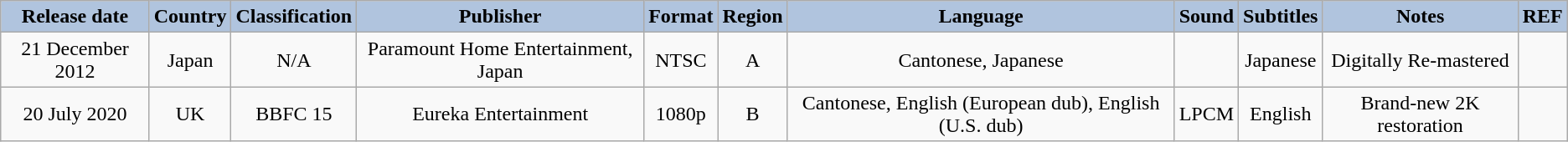<table class="wikitable">
<tr>
<th style="background:#B0C4DE;">Release date<br></th>
<th style="background:#B0C4DE;">Country<br></th>
<th style="background:#B0C4DE;">Classification<br></th>
<th style="background:#B0C4DE;">Publisher <br></th>
<th style="background:#B0C4DE;">Format <br></th>
<th style="background:#B0C4DE;">Region <br></th>
<th style="background:#B0C4DE;">Language<br></th>
<th style="background:#B0C4DE;">Sound <br></th>
<th style="background:#B0C4DE;">Subtitles <br></th>
<th style="background:#B0C4DE;">Notes<br></th>
<th style="background:#B0C4DE;">REF</th>
</tr>
<tr style="text-align:center;">
<td>21 December 2012</td>
<td>Japan</td>
<td>N/A</td>
<td>Paramount Home Entertainment, Japan</td>
<td>NTSC</td>
<td>A</td>
<td>Cantonese, Japanese</td>
<td></td>
<td>Japanese</td>
<td>Digitally Re-mastered</td>
<td></td>
</tr>
<tr style="text-align:center;">
<td>20 July 2020</td>
<td>UK</td>
<td>BBFC 15</td>
<td>Eureka Entertainment</td>
<td>1080p</td>
<td>B</td>
<td>Cantonese, English (European dub), English (U.S. dub)</td>
<td>LPCM</td>
<td>English</td>
<td>Brand-new 2K restoration</td>
<td></td>
</tr>
</table>
